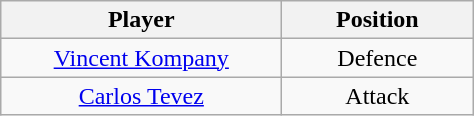<table class="wikitable">
<tr>
<th width="180">Player</th>
<th width="120">Position</th>
</tr>
<tr>
<td align="center"> <a href='#'>Vincent Kompany</a></td>
<td align="center">Defence</td>
</tr>
<tr>
<td align="center"> <a href='#'>Carlos Tevez</a></td>
<td align="center">Attack</td>
</tr>
</table>
